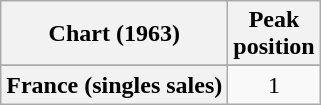<table class="wikitable sortable plainrowheaders" style="text-align:center">
<tr>
<th scope="col">Chart (1963)</th>
<th scope="col">Peak<br>position</th>
</tr>
<tr>
</tr>
<tr>
<th scope="row">France (singles sales)</th>
<td align="center">1</td>
</tr>
</table>
